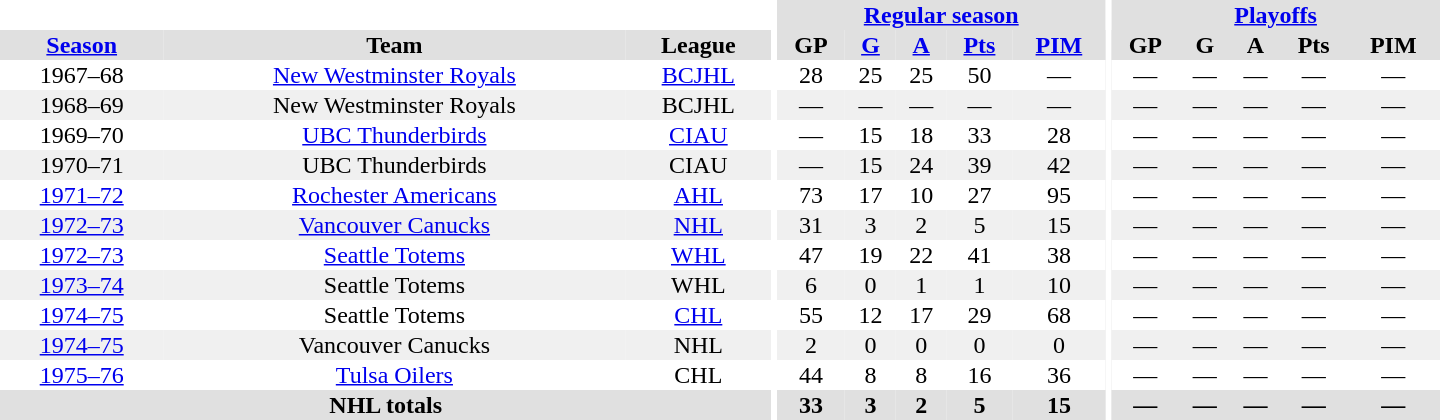<table border="0" cellpadding="1" cellspacing="0" style="text-align:center; width:60em">
<tr bgcolor="#e0e0e0">
<th colspan="3" bgcolor="#ffffff"></th>
<th rowspan="100" bgcolor="#ffffff"></th>
<th colspan="5"><a href='#'>Regular season</a></th>
<th rowspan="100" bgcolor="#ffffff"></th>
<th colspan="5"><a href='#'>Playoffs</a></th>
</tr>
<tr bgcolor="#e0e0e0">
<th><a href='#'>Season</a></th>
<th>Team</th>
<th>League</th>
<th>GP</th>
<th><a href='#'>G</a></th>
<th><a href='#'>A</a></th>
<th><a href='#'>Pts</a></th>
<th><a href='#'>PIM</a></th>
<th>GP</th>
<th>G</th>
<th>A</th>
<th>Pts</th>
<th>PIM</th>
</tr>
<tr>
<td>1967–68</td>
<td><a href='#'>New Westminster Royals</a></td>
<td><a href='#'>BCJHL</a></td>
<td>28</td>
<td>25</td>
<td>25</td>
<td>50</td>
<td>—</td>
<td>—</td>
<td>—</td>
<td>—</td>
<td>—</td>
<td>—</td>
</tr>
<tr bgcolor="#f0f0f0">
<td>1968–69</td>
<td>New Westminster Royals</td>
<td>BCJHL</td>
<td>—</td>
<td>—</td>
<td>—</td>
<td>—</td>
<td>—</td>
<td>—</td>
<td>—</td>
<td>—</td>
<td>—</td>
<td>—</td>
</tr>
<tr>
<td>1969–70</td>
<td><a href='#'>UBC Thunderbirds</a></td>
<td><a href='#'>CIAU</a></td>
<td>—</td>
<td>15</td>
<td>18</td>
<td>33</td>
<td>28</td>
<td>—</td>
<td>—</td>
<td>—</td>
<td>—</td>
<td>—</td>
</tr>
<tr bgcolor="#f0f0f0">
<td>1970–71</td>
<td>UBC Thunderbirds</td>
<td>CIAU</td>
<td>—</td>
<td>15</td>
<td>24</td>
<td>39</td>
<td>42</td>
<td>—</td>
<td>—</td>
<td>—</td>
<td>—</td>
<td>—</td>
</tr>
<tr>
<td><a href='#'>1971–72</a></td>
<td><a href='#'>Rochester Americans</a></td>
<td><a href='#'>AHL</a></td>
<td>73</td>
<td>17</td>
<td>10</td>
<td>27</td>
<td>95</td>
<td>—</td>
<td>—</td>
<td>—</td>
<td>—</td>
<td>—</td>
</tr>
<tr bgcolor="#f0f0f0">
<td><a href='#'>1972–73</a></td>
<td><a href='#'>Vancouver Canucks</a></td>
<td><a href='#'>NHL</a></td>
<td>31</td>
<td>3</td>
<td>2</td>
<td>5</td>
<td>15</td>
<td>—</td>
<td>—</td>
<td>—</td>
<td>—</td>
<td>—</td>
</tr>
<tr>
<td><a href='#'>1972–73</a></td>
<td><a href='#'>Seattle Totems</a></td>
<td><a href='#'>WHL</a></td>
<td>47</td>
<td>19</td>
<td>22</td>
<td>41</td>
<td>38</td>
<td>—</td>
<td>—</td>
<td>—</td>
<td>—</td>
<td>—</td>
</tr>
<tr bgcolor="#f0f0f0">
<td><a href='#'>1973–74</a></td>
<td>Seattle Totems</td>
<td>WHL</td>
<td>6</td>
<td>0</td>
<td>1</td>
<td>1</td>
<td>10</td>
<td>—</td>
<td>—</td>
<td>—</td>
<td>—</td>
<td>—</td>
</tr>
<tr>
<td><a href='#'>1974–75</a></td>
<td>Seattle Totems</td>
<td><a href='#'>CHL</a></td>
<td>55</td>
<td>12</td>
<td>17</td>
<td>29</td>
<td>68</td>
<td>—</td>
<td>—</td>
<td>—</td>
<td>—</td>
<td>—</td>
</tr>
<tr bgcolor="#f0f0f0">
<td><a href='#'>1974–75</a></td>
<td>Vancouver Canucks</td>
<td>NHL</td>
<td>2</td>
<td>0</td>
<td>0</td>
<td>0</td>
<td>0</td>
<td>—</td>
<td>—</td>
<td>—</td>
<td>—</td>
<td>—</td>
</tr>
<tr>
<td><a href='#'>1975–76</a></td>
<td><a href='#'>Tulsa Oilers</a></td>
<td>CHL</td>
<td>44</td>
<td>8</td>
<td>8</td>
<td>16</td>
<td>36</td>
<td>—</td>
<td>—</td>
<td>—</td>
<td>—</td>
<td>—</td>
</tr>
<tr bgcolor="#e0e0e0">
</tr>
<tr bgcolor="#e0e0e0">
<th colspan="3">NHL totals</th>
<th>33</th>
<th>3</th>
<th>2</th>
<th>5</th>
<th>15</th>
<th>—</th>
<th>—</th>
<th>—</th>
<th>—</th>
<th>—</th>
</tr>
</table>
